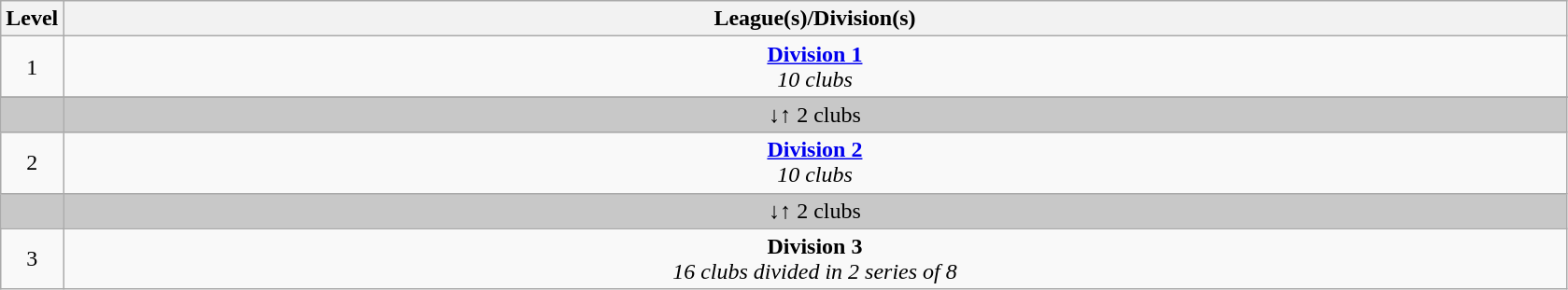<table class="wikitable" style="text-align: center;">
<tr>
<th>Level</th>
<th colspan="12">League(s)/Division(s)</th>
</tr>
<tr>
<td>1</td>
<td colspan="12"><strong><a href='#'>Division 1</a></strong><br><em>10 clubs</em></td>
</tr>
<tr>
</tr>
<tr style="background:#c8c8c8">
<td style="width:4%;"></td>
<td colspan="9" style="width:96%;">↓↑ 2 clubs</td>
</tr>
<tr>
<td>2</td>
<td colspan="12"><strong><a href='#'>Division 2</a></strong><br><em>10 clubs</em></td>
</tr>
<tr style="background:#c8c8c8">
<td style="width:4%;"></td>
<td colspan="9" style="width:96%;">↓↑ 2 clubs</td>
</tr>
<tr>
<td>3</td>
<td colspan="12"><strong>Division 3</strong><br><em>16 clubs divided in 2 series of 8</em></td>
</tr>
</table>
